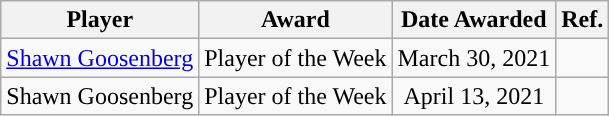<table class="wikitable sortable sortable" style="text-align: center">
<tr align=center>
<th>Player</th>
<th>Award</th>
<th>Date Awarded</th>
<th>Ref.</th>
</tr>
<tr>
<td><a href='#'>Shawn Goosenberg</a></td>
<td rowspan="1">Player of the Week</td>
<td rowspan="1">March 30, 2021</td>
<td rowspan="1"></td>
</tr>
<tr>
<td>Shawn Goosenberg</td>
<td rowspan="1">Player of the Week</td>
<td rowspan="1">April 13, 2021</td>
<td rowspan="1"></td>
</tr>
</table>
